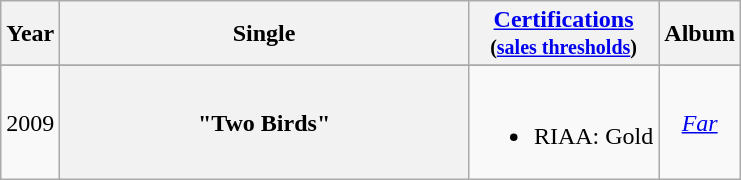<table class="wikitable plainrowheaders" style="text-align:center">
<tr>
<th rowspan="1">Year</th>
<th rowspan="1" style="width:265px;">Single</th>
<th rowspan="1"><a href='#'>Certifications</a><br><small>(<a href='#'>sales thresholds</a>)</small></th>
<th rowspan="1">Album</th>
</tr>
<tr>
</tr>
<tr>
<td>2009</td>
<th scope="row">"Two Birds"</th>
<td><br><ul><li>RIAA: Gold</li></ul></td>
<td><em><a href='#'>Far</a></em></td>
</tr>
</table>
